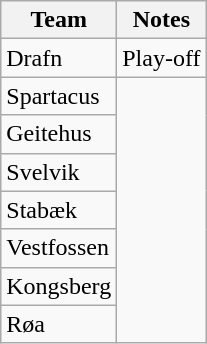<table class="wikitable">
<tr>
<th>Team</th>
<th>Notes</th>
</tr>
<tr>
<td>Drafn</td>
<td>Play-off</td>
</tr>
<tr>
<td>Spartacus</td>
</tr>
<tr>
<td>Geitehus</td>
</tr>
<tr>
<td>Svelvik</td>
</tr>
<tr>
<td>Stabæk</td>
</tr>
<tr>
<td>Vestfossen</td>
</tr>
<tr>
<td>Kongsberg</td>
</tr>
<tr>
<td>Røa</td>
</tr>
</table>
